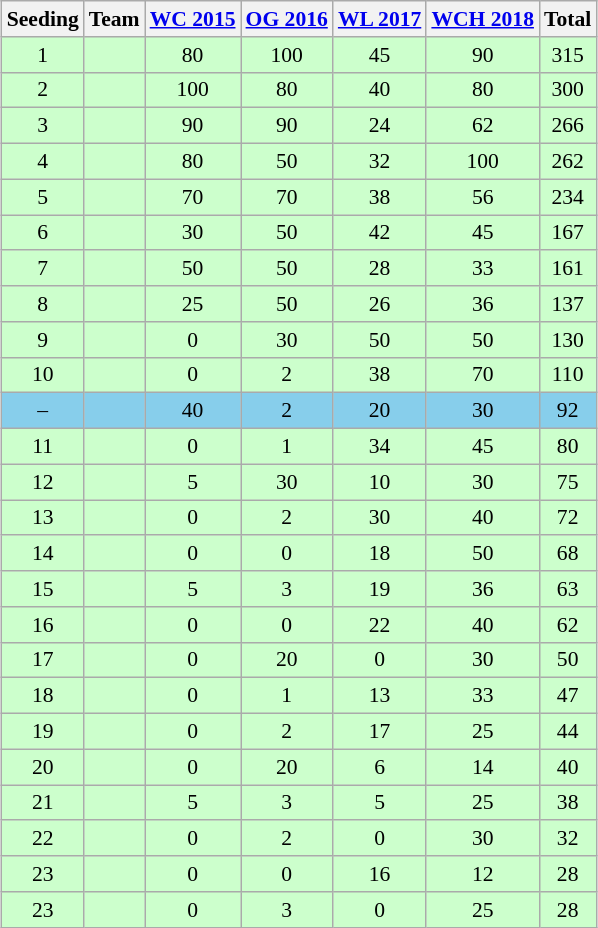<table class="wikitable collapsible sortable" style="font-size:90%; text-align:center; margin:1em auto 1em auto">
<tr>
<th>Seeding</th>
<th>Team</th>
<th><a href='#'>WC 2015</a></th>
<th><a href='#'>OG 2016</a></th>
<th><a href='#'>WL 2017</a></th>
<th><a href='#'>WCH 2018</a></th>
<th>Total</th>
</tr>
<tr bgcolor="#ccffcc">
<td>1</td>
<td style="text-align:left"></td>
<td>80</td>
<td>100</td>
<td>45</td>
<td>90</td>
<td>315</td>
</tr>
<tr bgcolor="#ccffcc">
<td>2</td>
<td style="text-align:left"></td>
<td>100</td>
<td>80</td>
<td>40</td>
<td>80</td>
<td>300</td>
</tr>
<tr bgcolor="#ccffcc">
<td>3</td>
<td style="text-align:left"></td>
<td>90</td>
<td>90</td>
<td>24</td>
<td>62</td>
<td>266</td>
</tr>
<tr bgcolor="#ccffcc">
<td>4</td>
<td style="text-align:left"></td>
<td>80</td>
<td>50</td>
<td>32</td>
<td>100</td>
<td>262</td>
</tr>
<tr bgcolor="#ccffcc">
<td>5</td>
<td style="text-align:left"></td>
<td>70</td>
<td>70</td>
<td>38</td>
<td>56</td>
<td>234</td>
</tr>
<tr bgcolor="#ccffcc">
<td>6</td>
<td style="text-align:left"></td>
<td>30</td>
<td>50</td>
<td>42</td>
<td>45</td>
<td>167</td>
</tr>
<tr bgcolor="#ccffcc">
<td>7</td>
<td style="text-align:left"></td>
<td>50</td>
<td>50</td>
<td>28</td>
<td>33</td>
<td>161</td>
</tr>
<tr bgcolor="#ccffcc">
<td>8</td>
<td style="text-align:left"></td>
<td>25</td>
<td>50</td>
<td>26</td>
<td>36</td>
<td>137</td>
</tr>
<tr bgcolor="#ccffcc">
<td>9</td>
<td style="text-align:left"></td>
<td>0</td>
<td>30</td>
<td>50</td>
<td>50</td>
<td>130</td>
</tr>
<tr bgcolor="#ccffcc">
<td>10</td>
<td style="text-align:left"></td>
<td>0</td>
<td>2</td>
<td>38</td>
<td>70</td>
<td>110</td>
</tr>
<tr bgcolor="#87ceeb">
<td>–</td>
<td style="text-align:left"></td>
<td>40</td>
<td>2</td>
<td>20</td>
<td>30</td>
<td>92</td>
</tr>
<tr bgcolor="#ccffcc">
<td>11</td>
<td style="text-align:left"></td>
<td>0</td>
<td>1</td>
<td>34</td>
<td>45</td>
<td>80</td>
</tr>
<tr bgcolor="#ccffcc">
<td>12</td>
<td style="text-align:left"></td>
<td>5</td>
<td>30</td>
<td>10</td>
<td>30</td>
<td>75</td>
</tr>
<tr bgcolor="#ccffcc">
<td>13</td>
<td style="text-align:left"></td>
<td>0</td>
<td>2</td>
<td>30</td>
<td>40</td>
<td>72</td>
</tr>
<tr bgcolor="#ccffcc">
<td>14</td>
<td style="text-align:left"></td>
<td>0</td>
<td>0</td>
<td>18</td>
<td>50</td>
<td>68</td>
</tr>
<tr bgcolor="#ccffcc">
<td>15</td>
<td style="text-align:left"></td>
<td>5</td>
<td>3</td>
<td>19</td>
<td>36</td>
<td>63</td>
</tr>
<tr bgcolor="#ccffcc">
<td>16</td>
<td style="text-align:left"></td>
<td>0</td>
<td>0</td>
<td>22</td>
<td>40</td>
<td>62</td>
</tr>
<tr bgcolor="#ccffcc">
<td>17</td>
<td style="text-align:left"></td>
<td>0</td>
<td>20</td>
<td>0</td>
<td>30</td>
<td>50</td>
</tr>
<tr bgcolor="#ccffcc">
<td>18</td>
<td style="text-align:left"></td>
<td>0</td>
<td>1</td>
<td>13</td>
<td>33</td>
<td>47</td>
</tr>
<tr bgcolor="#ccffcc">
<td>19</td>
<td style="text-align:left"></td>
<td>0</td>
<td>2</td>
<td>17</td>
<td>25</td>
<td>44</td>
</tr>
<tr bgcolor="#ccffcc">
<td>20</td>
<td style="text-align:left"></td>
<td>0</td>
<td>20</td>
<td>6</td>
<td>14</td>
<td>40</td>
</tr>
<tr bgcolor="#ccffcc">
<td>21</td>
<td style="text-align:left"></td>
<td>5</td>
<td>3</td>
<td>5</td>
<td>25</td>
<td>38</td>
</tr>
<tr bgcolor="#ccffcc">
<td>22</td>
<td style="text-align:left"></td>
<td>0</td>
<td>2</td>
<td>0</td>
<td>30</td>
<td>32</td>
</tr>
<tr bgcolor="#ccffcc">
<td>23</td>
<td style="text-align:left"></td>
<td>0</td>
<td>0</td>
<td>16</td>
<td>12</td>
<td>28</td>
</tr>
<tr bgcolor="#ccffcc">
<td>23</td>
<td style="text-align:left"></td>
<td>0</td>
<td>3</td>
<td>0</td>
<td>25</td>
<td>28</td>
</tr>
</table>
